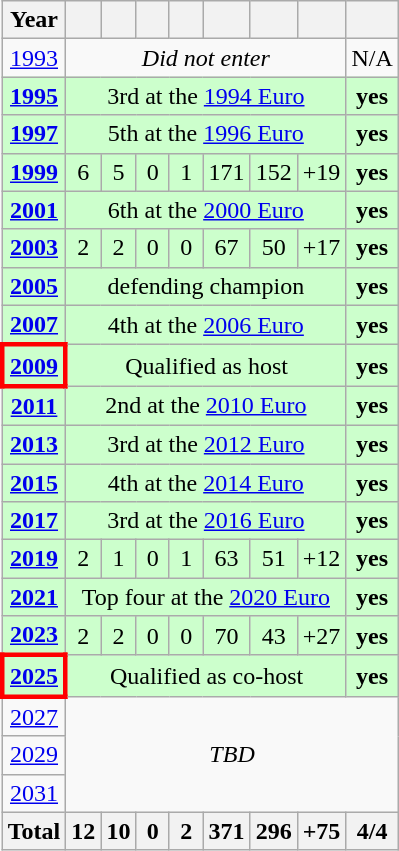<table class="wikitable" style="text-align: center;">
<tr>
<th>Year</th>
<th width="15"></th>
<th width="15"></th>
<th width="15"></th>
<th width="15"></th>
<th></th>
<th></th>
<th></th>
<th></th>
</tr>
<tr>
<td> <a href='#'>1993</a></td>
<td colspan="7"><em>Did not enter</em></td>
<td>N/A</td>
</tr>
<tr style="background:#ccffcc;">
<td> <strong><a href='#'>1995</a></strong></td>
<td colspan="7">3rd at the <a href='#'>1994 Euro</a></td>
<td><strong>yes</strong></td>
</tr>
<tr style="background:#ccffcc;">
<td> <strong><a href='#'>1997</a></strong></td>
<td colspan="7">5th at the <a href='#'>1996 Euro</a></td>
<td><strong>yes</strong></td>
</tr>
<tr style="background:#ccffcc;">
<td> <strong><a href='#'>1999</a></strong></td>
<td>6</td>
<td>5</td>
<td>0</td>
<td>1</td>
<td>171</td>
<td>152</td>
<td>+19</td>
<td><strong>yes</strong></td>
</tr>
<tr style="background:#ccffcc;">
<td> <strong><a href='#'>2001</a></strong></td>
<td colspan="7">6th at the <a href='#'>2000 Euro</a></td>
<td><strong>yes</strong></td>
</tr>
<tr style="background:#ccffcc;">
<td> <strong><a href='#'>2003</a></strong></td>
<td>2</td>
<td>2</td>
<td>0</td>
<td>0</td>
<td>67</td>
<td>50</td>
<td>+17</td>
<td><strong>yes</strong></td>
</tr>
<tr style="background:#ccffcc;">
<td> <strong><a href='#'>2005</a></strong></td>
<td colspan="7">defending champion</td>
<td><strong>yes</strong></td>
</tr>
<tr style="background:#ccffcc;">
<td> <strong><a href='#'>2007</a></strong></td>
<td colspan="7">4th at the <a href='#'>2006 Euro</a></td>
<td><strong>yes</strong></td>
</tr>
<tr style="background:#ccffcc;">
<td style="border: 3px solid red"> <strong><a href='#'>2009</a></strong></td>
<td colspan="7">Qualified as host</td>
<td><strong>yes</strong></td>
</tr>
<tr style="background:#ccffcc;">
<td> <strong><a href='#'>2011</a></strong></td>
<td colspan="7">2nd at the <a href='#'>2010 Euro</a></td>
<td><strong>yes</strong></td>
</tr>
<tr style="background:#ccffcc;">
<td> <strong><a href='#'>2013</a></strong></td>
<td colspan="7">3rd at the <a href='#'>2012 Euro</a></td>
<td><strong>yes</strong></td>
</tr>
<tr style="background:#ccffcc;">
<td> <strong><a href='#'>2015</a></strong></td>
<td colspan="7">4th at the <a href='#'>2014 Euro</a></td>
<td><strong>yes</strong></td>
</tr>
<tr style="background:#ccffcc;">
<td> <strong><a href='#'>2017</a></strong></td>
<td colspan="7">3rd at the <a href='#'>2016 Euro</a></td>
<td><strong>yes</strong></td>
</tr>
<tr style="background:#ccffcc;">
<td> <strong><a href='#'>2019</a></strong></td>
<td>2</td>
<td>1</td>
<td>0</td>
<td>1</td>
<td>63</td>
<td>51</td>
<td>+12</td>
<td><strong>yes</strong></td>
</tr>
<tr style="background:#ccffcc;">
<td> <strong><a href='#'>2021</a></strong></td>
<td colspan="7">Top four at the <a href='#'>2020 Euro</a></td>
<td><strong>yes</strong></td>
</tr>
<tr style="background:#ccffcc;">
<td> <strong><a href='#'>2023</a></strong></td>
<td>2</td>
<td>2</td>
<td>0</td>
<td>0</td>
<td>70</td>
<td>43</td>
<td>+27</td>
<td><strong>yes</strong></td>
</tr>
<tr style="background:#ccffcc;">
<td style="border: 3px solid red"> <strong><a href='#'>2025</a></strong></td>
<td colspan="7">Qualified as co-host</td>
<td><strong>yes</strong></td>
</tr>
<tr>
<td> <a href='#'>2027</a></td>
<td colspan="8" rowspan="3"><em>TBD</em></td>
</tr>
<tr>
<td> <a href='#'>2029</a></td>
</tr>
<tr>
<td> <a href='#'>2031</a></td>
</tr>
<tr>
<th>Total</th>
<th>12</th>
<th>10</th>
<th>0</th>
<th>2</th>
<th>371</th>
<th>296</th>
<th>+75</th>
<th>4/4</th>
</tr>
</table>
